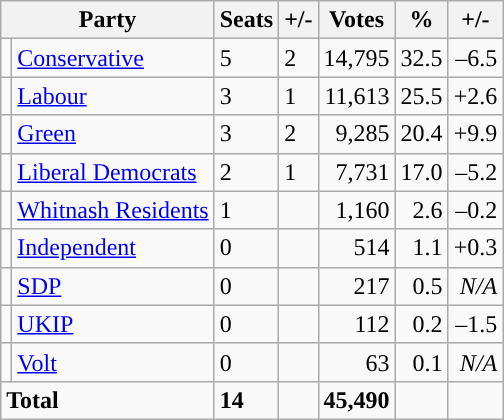<table class="wikitable sortable">
<tr>
<th colspan="2">Party</th>
<th>Seats</th>
<th>+/-</th>
<th>Votes</th>
<th>%</th>
<th>+/-</th>
</tr>
<tr>
<td style="background-color: "></td>
<td><a href='#'>Conservative</a></td>
<td>5</td>
<td> 2</td>
<td style="text-align:right;">14,795</td>
<td style="text-align:right;">32.5</td>
<td style="text-align:right;">–6.5</td>
</tr>
<tr>
<td style="background-color: "></td>
<td><a href='#'>Labour</a></td>
<td>3</td>
<td> 1</td>
<td style="text-align:right;">11,613</td>
<td style="text-align:right;">25.5</td>
<td style="text-align:right;">+2.6</td>
</tr>
<tr>
<td style="background-color: "></td>
<td><a href='#'>Green</a></td>
<td>3</td>
<td> 2</td>
<td style="text-align:right;">9,285</td>
<td style="text-align:right;">20.4</td>
<td style="text-align:right;">+9.9</td>
</tr>
<tr>
<td style="background-color: "></td>
<td><a href='#'>Liberal Democrats</a></td>
<td>2</td>
<td> 1</td>
<td style="text-align:right;">7,731</td>
<td style="text-align:right;">17.0</td>
<td style="text-align:right;">–5.2</td>
</tr>
<tr>
<td style="background-color: "></td>
<td><a href='#'>Whitnash Residents</a></td>
<td>1</td>
<td></td>
<td style="text-align:right;">1,160</td>
<td style="text-align:right;">2.6</td>
<td style="text-align:right;">–0.2</td>
</tr>
<tr>
<td style="background-color: "></td>
<td><a href='#'>Independent</a></td>
<td>0</td>
<td></td>
<td style="text-align:right;">514</td>
<td style="text-align:right;">1.1</td>
<td style="text-align:right;">+0.3</td>
</tr>
<tr>
<td style="background-color: "></td>
<td><a href='#'>SDP</a></td>
<td>0</td>
<td></td>
<td style="text-align:right;">217</td>
<td style="text-align:right;">0.5</td>
<td style="text-align:right;"><em>N/A</em></td>
</tr>
<tr>
<td style="background-color: "></td>
<td><a href='#'>UKIP</a></td>
<td>0</td>
<td></td>
<td style="text-align:right;">112</td>
<td style="text-align:right;">0.2</td>
<td style="text-align:right;">–1.5</td>
</tr>
<tr>
<td style="background-color: "></td>
<td><a href='#'>Volt</a></td>
<td>0</td>
<td></td>
<td style="text-align:right;">63</td>
<td style="text-align:right;">0.1</td>
<td style="text-align:right;"><em>N/A</em></td>
</tr>
<tr>
<td colspan="2"><strong>Total</strong></td>
<td><strong>14</strong></td>
<td></td>
<td style="text-align:right;"><strong>45,490</strong></td>
<td style="text-align:right;"></td>
<td style="text-align:right;"></td>
</tr>
</table>
